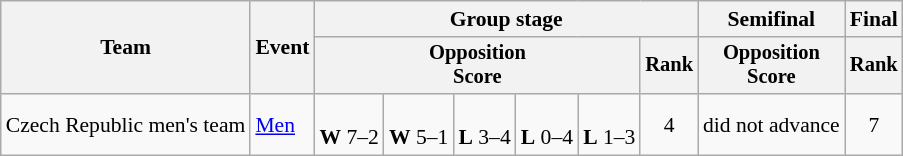<table class="wikitable" style="font-size:90%">
<tr>
<th rowspan=2>Team</th>
<th rowspan=2>Event</th>
<th colspan="6">Group stage</th>
<th>Semifinal</th>
<th colspan=2>Final</th>
</tr>
<tr style="font-size:95%">
<th colspan="5">Opposition<br>Score</th>
<th>Rank</th>
<th colspan="2">Opposition<br>Score</th>
<th>Rank</th>
</tr>
<tr align=center>
<td align=left>Czech Republic men's team</td>
<td align=left><a href='#'>Men</a></td>
<td><br><strong>W</strong> 7–2</td>
<td><br><strong>W</strong> 5–1</td>
<td><br><strong>L</strong> 3–4 </td>
<td><br><strong>L</strong> 0–4</td>
<td><br><strong>L</strong> 1–3</td>
<td>4</td>
<td colspan="2">did not advance</td>
<td>7</td>
</tr>
</table>
